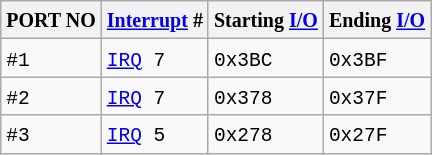<table class="wikitable">
<tr>
<th><small>PORT NO</small></th>
<th><small><a href='#'>Interrupt</a> #</small></th>
<th><small>Starting <a href='#'>I/O</a></small></th>
<th><small>Ending <a href='#'>I/O</a></small></th>
</tr>
<tr>
<td><code>#1</code></td>
<td><code><a href='#'>IRQ</a> 7</code></td>
<td><code>0x3BC</code></td>
<td><code>0x3BF</code></td>
</tr>
<tr>
<td><code>#2</code></td>
<td><code><a href='#'>IRQ</a> 7</code></td>
<td><code>0x378</code></td>
<td><code>0x37F</code></td>
</tr>
<tr>
<td><code>#3</code></td>
<td><code><a href='#'>IRQ</a> 5</code></td>
<td><code>0x278</code></td>
<td><code>0x27F</code></td>
</tr>
</table>
